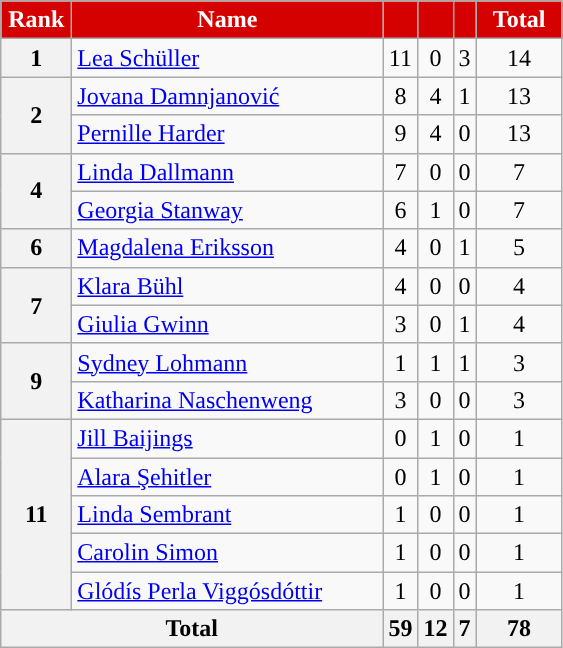<table class="wikitable sortable" style="text-align:center; font-size:100%; ">
<tr>
<th style="background:#d50000; color:white; text-align:center; width:40px;">Rank</th>
<th style="background:#d50000; color:white; text-align:center; width:200px;">Name</th>
<th style="background:#d50000; color:white; text-align:center;" colspan="1"><a href='#'></a></th>
<th style="background:#d50000; color:white; text-align:center;" colspan="1"><a href='#'></a></th>
<th style="background:#d50000; color:white; text-align:center;" colspan="1"><a href='#'></a></th>
<th style="background:#d50000; color:white; text-align:center; width:50px;">Total</th>
</tr>
<tr>
<th>1</th>
<td align="left"> <a href='#'>Lea Schüller</a></td>
<td>11</td>
<td>0</td>
<td>3</td>
<td>14</td>
</tr>
<tr>
<th rowspan=2>2</th>
<td align="left"> <a href='#'>Jovana Damnjanović</a></td>
<td>8</td>
<td>4</td>
<td>1</td>
<td>13</td>
</tr>
<tr>
<td align="left"> <a href='#'>Pernille Harder</a></td>
<td>9</td>
<td>4</td>
<td>0</td>
<td>13</td>
</tr>
<tr>
<th rowspan=2>4</th>
<td align="left"> <a href='#'>Linda Dallmann</a></td>
<td>7</td>
<td>0</td>
<td>0</td>
<td>7</td>
</tr>
<tr>
<td align="left"> <a href='#'>Georgia Stanway</a></td>
<td>6</td>
<td>1</td>
<td>0</td>
<td>7</td>
</tr>
<tr>
<th>6</th>
<td align="left"> <a href='#'>Magdalena Eriksson</a></td>
<td>4</td>
<td>0</td>
<td>1</td>
<td>5</td>
</tr>
<tr>
<th rowspan=2>7</th>
<td align="left"> <a href='#'>Klara Bühl</a></td>
<td>4</td>
<td>0</td>
<td>0</td>
<td>4</td>
</tr>
<tr>
<td align="left"> <a href='#'>Giulia Gwinn</a></td>
<td>3</td>
<td>0</td>
<td>1</td>
<td>4</td>
</tr>
<tr>
<th rowspan=2>9</th>
<td align="left"> <a href='#'>Sydney Lohmann</a></td>
<td>1</td>
<td>1</td>
<td>1</td>
<td>3</td>
</tr>
<tr>
<td align="left"> <a href='#'>Katharina Naschenweng</a></td>
<td>3</td>
<td>0</td>
<td>0</td>
<td>3</td>
</tr>
<tr>
<th rowspan=5>11</th>
<td align="left"> <a href='#'>Jill Baijings</a></td>
<td>0</td>
<td>1</td>
<td>0</td>
<td>1</td>
</tr>
<tr>
<td align="left"> <a href='#'>Alara Şehitler</a></td>
<td>0</td>
<td>1</td>
<td>0</td>
<td>1</td>
</tr>
<tr>
<td align="left"> <a href='#'>Linda Sembrant</a></td>
<td>1</td>
<td>0</td>
<td>0</td>
<td>1</td>
</tr>
<tr>
<td align="left"> <a href='#'>Carolin Simon</a></td>
<td>1</td>
<td>0</td>
<td>0</td>
<td>1</td>
</tr>
<tr>
<td align="left"> <a href='#'>Glódís Perla Viggósdóttir</a></td>
<td>1</td>
<td>0</td>
<td>0</td>
<td>1</td>
</tr>
<tr>
<th colspan="2">Total</th>
<th>59</th>
<th>12</th>
<th>7</th>
<th>78</th>
</tr>
</table>
